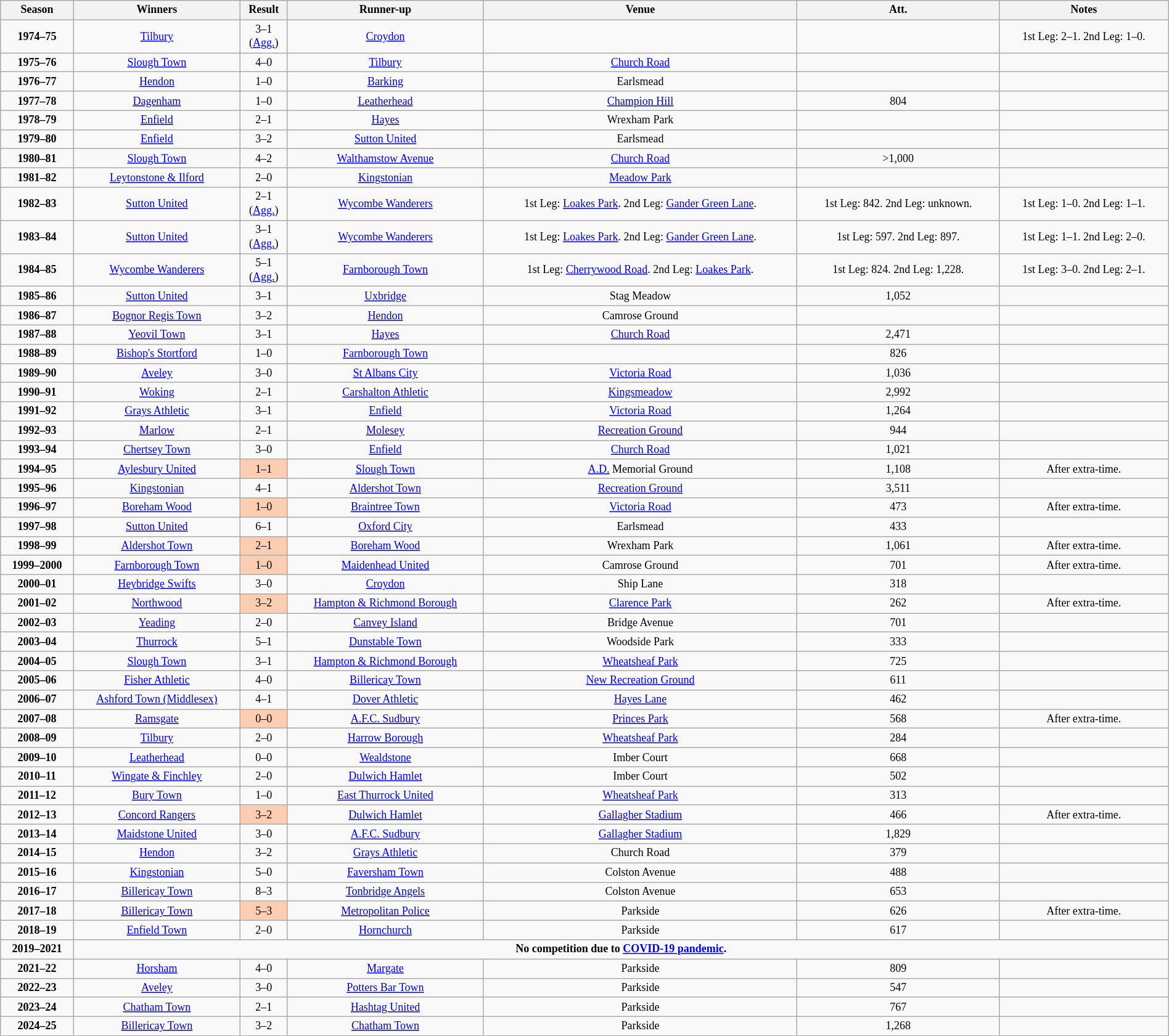<table class="wikitable" style="text-align: center; width: 100%; font-size: 12px">
<tr>
<th>Season</th>
<th>Winners</th>
<th>Result</th>
<th>Runner-up</th>
<th>Venue</th>
<th>Att.</th>
<th>Notes</th>
</tr>
<tr>
<td><strong>1974–75</strong></td>
<td><a href='#'>Tilbury</a></td>
<td>3–1<br>(<a href='#'>Agg.</a>)</td>
<td><a href='#'>Croydon</a></td>
<td></td>
<td></td>
<td>1st Leg: 2–1. 2nd Leg: 1–0.</td>
</tr>
<tr>
<td><strong>1975–76</strong></td>
<td><a href='#'>Slough Town</a></td>
<td>4–0</td>
<td><a href='#'>Tilbury</a></td>
<td><a href='#'>Church Road</a></td>
<td></td>
<td></td>
</tr>
<tr>
<td><strong>1976–77</strong></td>
<td><a href='#'>Hendon</a></td>
<td>1–0</td>
<td><a href='#'>Barking</a></td>
<td>Earlsmead</td>
<td></td>
<td></td>
</tr>
<tr>
<td><strong>1977–78</strong></td>
<td><a href='#'>Dagenham</a></td>
<td>1–0</td>
<td><a href='#'>Leatherhead</a></td>
<td><a href='#'>Champion Hill</a></td>
<td>804</td>
<td></td>
</tr>
<tr>
<td><strong>1978–79</strong></td>
<td><a href='#'>Enfield</a></td>
<td>2–1</td>
<td><a href='#'>Hayes</a></td>
<td>Wrexham Park</td>
<td></td>
<td></td>
</tr>
<tr>
<td><strong>1979–80</strong></td>
<td><a href='#'>Enfield</a></td>
<td>3–2</td>
<td><a href='#'>Sutton United</a></td>
<td>Earlsmead</td>
<td></td>
<td></td>
</tr>
<tr>
<td><strong>1980–81</strong></td>
<td><a href='#'>Slough Town</a></td>
<td>4–2</td>
<td><a href='#'>Walthamstow Avenue</a></td>
<td><a href='#'>Church Road</a></td>
<td>>1,000</td>
<td></td>
</tr>
<tr>
<td><strong>1981–82</strong></td>
<td><a href='#'>Leytonstone & Ilford</a></td>
<td>2–0</td>
<td><a href='#'>Kingstonian</a></td>
<td><a href='#'>Meadow Park</a></td>
<td></td>
<td></td>
</tr>
<tr>
<td><strong>1982–83</strong></td>
<td><a href='#'>Sutton United</a></td>
<td>2–1<br>(<a href='#'>Agg.</a>)</td>
<td><a href='#'>Wycombe Wanderers</a></td>
<td>1st Leg: <a href='#'>Loakes Park</a>. 2nd Leg: <a href='#'>Gander Green Lane</a>.</td>
<td>1st Leg: 842. 2nd Leg: unknown.</td>
<td>1st Leg: 1–0. 2nd Leg: 1–1.</td>
</tr>
<tr>
<td><strong>1983–84</strong></td>
<td><a href='#'>Sutton United</a></td>
<td>3–1<br>(<a href='#'>Agg.</a>)</td>
<td><a href='#'>Wycombe Wanderers</a></td>
<td>1st Leg: <a href='#'>Loakes Park</a>. 2nd Leg: <a href='#'>Gander Green Lane</a>.</td>
<td>1st Leg: 597. 2nd Leg: 897.</td>
<td>1st Leg: 1–1. 2nd Leg: 2–0.</td>
</tr>
<tr>
<td><strong>1984–85</strong></td>
<td><a href='#'>Wycombe Wanderers</a></td>
<td>5–1<br>(<a href='#'>Agg.</a>)</td>
<td><a href='#'>Farnborough Town</a></td>
<td>1st Leg: <a href='#'>Cherrywood Road</a>. 2nd Leg: <a href='#'>Loakes Park</a>.</td>
<td>1st Leg: 824. 2nd Leg: 1,228.</td>
<td>1st Leg: 3–0. 2nd Leg: 2–1.</td>
</tr>
<tr>
<td><strong>1985–86</strong></td>
<td><a href='#'>Sutton United</a></td>
<td>3–1</td>
<td><a href='#'>Uxbridge</a></td>
<td>Stag Meadow</td>
<td>1,052</td>
<td></td>
</tr>
<tr>
<td><strong>1986–87</strong></td>
<td><a href='#'>Bognor Regis Town</a></td>
<td>3–2</td>
<td><a href='#'>Hendon</a></td>
<td>Camrose Ground</td>
<td></td>
<td></td>
</tr>
<tr>
<td><strong>1987–88</strong></td>
<td><a href='#'>Yeovil Town</a></td>
<td>3–1</td>
<td><a href='#'>Hayes</a></td>
<td><a href='#'>Church Road</a></td>
<td>2,471</td>
<td></td>
</tr>
<tr>
<td><strong>1988–89</strong></td>
<td><a href='#'>Bishop's Stortford</a></td>
<td>1–0</td>
<td><a href='#'>Farnborough Town</a></td>
<td></td>
<td>826</td>
<td></td>
</tr>
<tr>
<td><strong>1989–90</strong></td>
<td><a href='#'>Aveley</a></td>
<td>3–0</td>
<td><a href='#'>St Albans City</a></td>
<td><a href='#'>Victoria Road</a></td>
<td>1,036</td>
<td></td>
</tr>
<tr>
<td><strong>1990–91</strong></td>
<td><a href='#'>Woking</a></td>
<td>2–1</td>
<td><a href='#'>Carshalton Athletic</a></td>
<td><a href='#'>Kingsmeadow</a></td>
<td>2,992</td>
<td></td>
</tr>
<tr>
<td><strong>1991–92</strong></td>
<td><a href='#'>Grays Athletic</a></td>
<td>3–1</td>
<td><a href='#'>Enfield</a></td>
<td><a href='#'>Victoria Road</a></td>
<td>1,264</td>
<td></td>
</tr>
<tr>
<td><strong>1992–93</strong></td>
<td><a href='#'>Marlow</a></td>
<td>2–1</td>
<td><a href='#'>Molesey</a></td>
<td><a href='#'>Recreation Ground</a></td>
<td>944</td>
<td></td>
</tr>
<tr>
<td><strong>1993–94</strong></td>
<td><a href='#'>Chertsey Town</a></td>
<td>3–0</td>
<td><a href='#'>Enfield</a></td>
<td><a href='#'>Church Road</a></td>
<td>1,021</td>
<td></td>
</tr>
<tr>
<td><strong>1994–95</strong></td>
<td><a href='#'>Aylesbury United</a></td>
<td style="background-color:#FBCEB1">1–1</td>
<td><a href='#'>Slough Town</a></td>
<td><a href='#'>A.D.</a> Memorial Ground</td>
<td>1,108</td>
<td>After extra-time.</td>
</tr>
<tr>
<td><strong>1995–96</strong></td>
<td><a href='#'>Kingstonian</a></td>
<td>4–1</td>
<td><a href='#'>Aldershot Town</a></td>
<td><a href='#'>Recreation Ground</a></td>
<td>3,511</td>
<td></td>
</tr>
<tr>
<td><strong>1996–97</strong></td>
<td><a href='#'>Boreham Wood</a></td>
<td style="background-color:#FBCEB1">1–0</td>
<td><a href='#'>Braintree Town</a></td>
<td><a href='#'>Victoria Road</a></td>
<td>473</td>
<td>After extra-time.</td>
</tr>
<tr>
<td><strong>1997–98</strong></td>
<td><a href='#'>Sutton United</a></td>
<td>6–1</td>
<td><a href='#'>Oxford City</a></td>
<td>Earlsmead</td>
<td>433</td>
<td></td>
</tr>
<tr>
<td><strong>1998–99</strong></td>
<td><a href='#'>Aldershot Town</a></td>
<td style="background-color:#FBCEB1">2–1</td>
<td><a href='#'>Boreham Wood</a></td>
<td>Wrexham Park</td>
<td>1,061</td>
<td>After extra-time.</td>
</tr>
<tr>
<td><strong>1999–2000</strong></td>
<td><a href='#'>Farnborough Town</a></td>
<td style="background-color:#FBCEB1">1–0</td>
<td><a href='#'>Maidenhead United</a></td>
<td>Camrose Ground</td>
<td>701</td>
<td>After extra-time.</td>
</tr>
<tr>
<td><strong>2000–01</strong></td>
<td><a href='#'>Heybridge Swifts</a></td>
<td>3–0</td>
<td><a href='#'>Croydon</a></td>
<td>Ship Lane</td>
<td>318</td>
<td></td>
</tr>
<tr>
<td><strong>2001–02</strong></td>
<td><a href='#'>Northwood</a></td>
<td style="background-color:#FBCEB1">3–2</td>
<td><a href='#'>Hampton & Richmond Borough</a></td>
<td><a href='#'>Clarence Park</a></td>
<td>262</td>
<td>After extra-time.</td>
</tr>
<tr>
<td><strong>2002–03</strong></td>
<td><a href='#'>Yeading</a></td>
<td>2–0</td>
<td><a href='#'>Canvey Island</a></td>
<td>Bridge Avenue</td>
<td>701</td>
<td></td>
</tr>
<tr>
<td><strong>2003–04</strong></td>
<td><a href='#'>Thurrock</a></td>
<td>5–1</td>
<td><a href='#'>Dunstable Town</a></td>
<td>Woodside Park</td>
<td>333</td>
<td></td>
</tr>
<tr>
<td><strong>2004–05</strong></td>
<td><a href='#'>Slough Town</a></td>
<td>3–1</td>
<td><a href='#'>Hampton & Richmond Borough</a></td>
<td><a href='#'>Wheatsheaf Park</a></td>
<td>725</td>
<td></td>
</tr>
<tr>
<td><strong>2005–06</strong></td>
<td><a href='#'>Fisher Athletic</a></td>
<td>4–0</td>
<td><a href='#'>Billericay Town</a></td>
<td><a href='#'>New Recreation Ground</a></td>
<td>611</td>
<td></td>
</tr>
<tr>
<td><strong>2006–07</strong></td>
<td><a href='#'>Ashford Town (Middlesex)</a></td>
<td>4–1</td>
<td><a href='#'>Dover Athletic</a></td>
<td><a href='#'>Hayes Lane</a></td>
<td>462</td>
<td></td>
</tr>
<tr>
<td><strong>2007–08</strong></td>
<td><a href='#'>Ramsgate</a></td>
<td style="background-color:#FBCEB1">0–0</td>
<td><a href='#'>A.F.C. Sudbury</a></td>
<td><a href='#'>Princes Park</a></td>
<td>568</td>
<td>After extra-time.</td>
</tr>
<tr>
<td><strong>2008–09</strong></td>
<td><a href='#'>Tilbury</a></td>
<td>2–0</td>
<td><a href='#'>Harrow Borough</a></td>
<td><a href='#'>Wheatsheaf Park</a></td>
<td>284</td>
<td></td>
</tr>
<tr>
<td><strong>2009–10</strong></td>
<td><a href='#'>Leatherhead</a></td>
<td>0–0</td>
<td><a href='#'>Wealdstone</a></td>
<td>Imber Court</td>
<td>668</td>
<td></td>
</tr>
<tr>
<td><strong>2010–11</strong></td>
<td><a href='#'>Wingate & Finchley</a></td>
<td>2–0</td>
<td><a href='#'>Dulwich Hamlet</a></td>
<td>Imber Court</td>
<td>502</td>
<td></td>
</tr>
<tr>
<td><strong>2011–12</strong></td>
<td><a href='#'>Bury Town</a></td>
<td>1–0</td>
<td><a href='#'>East Thurrock United</a></td>
<td><a href='#'>Wheatsheaf Park</a></td>
<td>313</td>
<td></td>
</tr>
<tr>
<td><strong>2012–13</strong></td>
<td><a href='#'>Concord Rangers</a></td>
<td style="background-color:#FBCEB1">3–2</td>
<td><a href='#'>Dulwich Hamlet</a></td>
<td><a href='#'>Gallagher Stadium</a></td>
<td>466</td>
<td>After extra-time.</td>
</tr>
<tr>
<td><strong>2013–14</strong></td>
<td><a href='#'>Maidstone United</a></td>
<td>3–0</td>
<td><a href='#'>A.F.C. Sudbury</a></td>
<td><a href='#'>Gallagher Stadium</a></td>
<td>1,829</td>
<td></td>
</tr>
<tr>
<td><strong>2014–15</strong></td>
<td><a href='#'>Hendon</a></td>
<td>3–2</td>
<td><a href='#'>Grays Athletic</a></td>
<td>Church Road</td>
<td>379</td>
<td></td>
</tr>
<tr>
<td><strong>2015–16</strong></td>
<td><a href='#'>Kingstonian</a></td>
<td>5–0</td>
<td><a href='#'>Faversham Town</a></td>
<td>Colston Avenue</td>
<td>488</td>
<td></td>
</tr>
<tr>
<td><strong>2016–17</strong></td>
<td><a href='#'>Billericay Town</a></td>
<td>8–3</td>
<td><a href='#'>Tonbridge Angels</a></td>
<td>Colston Avenue</td>
<td>653</td>
<td></td>
</tr>
<tr>
<td><strong>2017–18</strong></td>
<td><a href='#'>Billericay Town</a></td>
<td style="background-color:#FBCEB1">5–3</td>
<td><a href='#'>Metropolitan Police</a></td>
<td>Parkside</td>
<td>626</td>
<td>After extra-time.</td>
</tr>
<tr>
<td><strong>2018–19</strong></td>
<td><a href='#'>Enfield Town</a></td>
<td>2–0</td>
<td><a href='#'>Hornchurch</a></td>
<td>Parkside</td>
<td>617</td>
<td></td>
</tr>
<tr>
<td><strong>2019–2021</strong></td>
<td colspan=6><strong>No competition due to <a href='#'>COVID-19 pandemic</a>.</strong></td>
</tr>
<tr>
<td><strong>2021–22</strong></td>
<td><a href='#'>Horsham</a></td>
<td>4–0</td>
<td><a href='#'>Margate</a></td>
<td>Parkside</td>
<td>809</td>
<td></td>
</tr>
<tr>
<td><strong>2022–23</strong></td>
<td><a href='#'>Aveley</a></td>
<td>3–0</td>
<td><a href='#'>Potters Bar Town</a></td>
<td>Parkside</td>
<td>547</td>
<td></td>
</tr>
<tr>
<td><strong>2023–24</strong></td>
<td><a href='#'>Chatham Town</a></td>
<td>2–1</td>
<td><a href='#'>Hashtag United</a></td>
<td>Parkside</td>
<td>767</td>
<td></td>
</tr>
<tr>
<td><strong>2024–25</strong></td>
<td><a href='#'>Billericay Town</a></td>
<td>3–2</td>
<td><a href='#'>Chatham Town</a></td>
<td>Parkside</td>
<td>1,268</td>
<td></td>
</tr>
</table>
